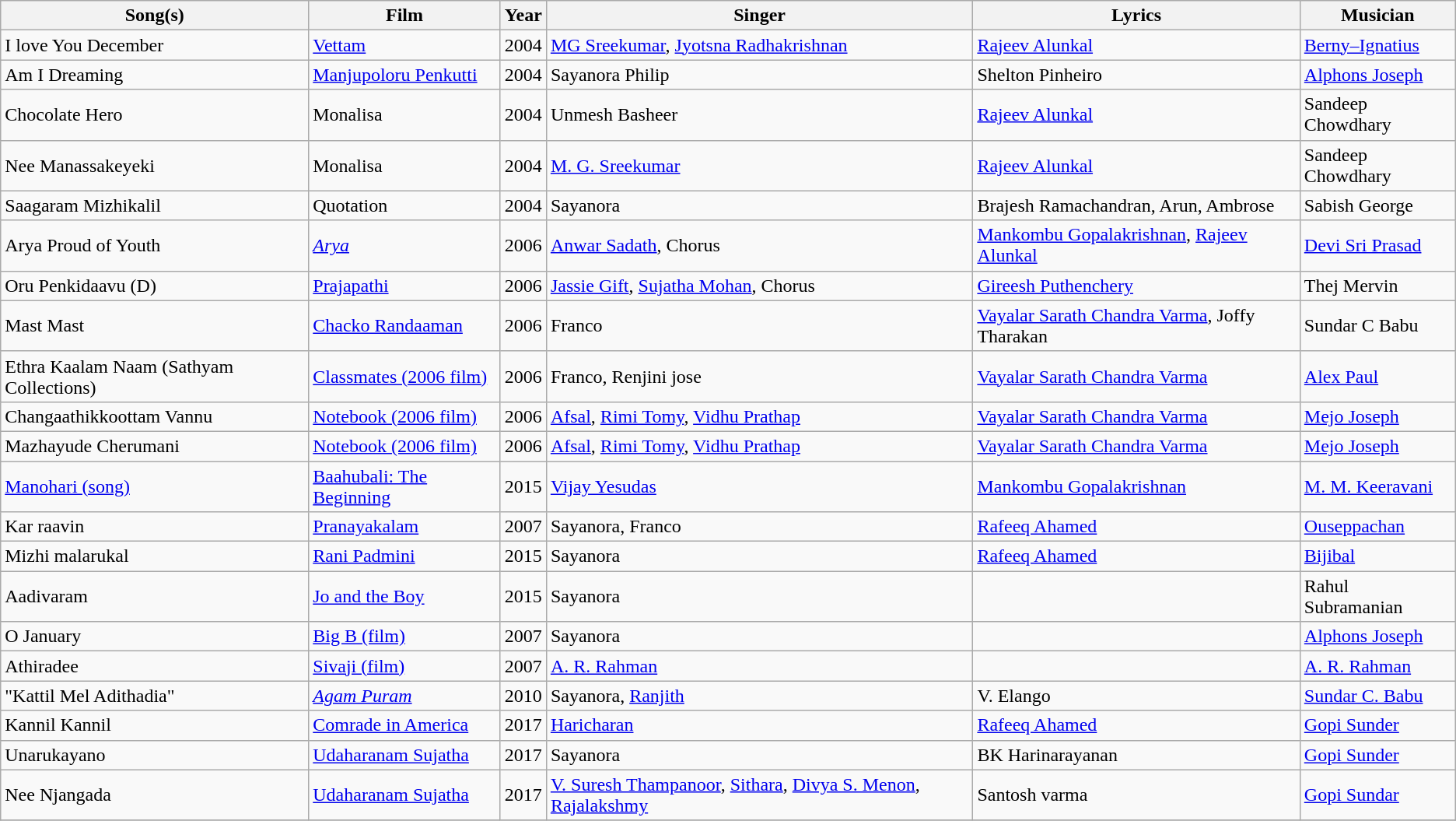<table class="wikitable sortable">
<tr>
<th>Song(s)</th>
<th>Film</th>
<th>Year</th>
<th>Singer</th>
<th>Lyrics</th>
<th>Musician</th>
</tr>
<tr>
<td>I love You December</td>
<td><a href='#'>Vettam</a></td>
<td>2004</td>
<td><a href='#'>MG Sreekumar</a>, <a href='#'>Jyotsna Radhakrishnan</a></td>
<td><a href='#'>Rajeev Alunkal</a></td>
<td><a href='#'>Berny–Ignatius</a></td>
</tr>
<tr>
<td>Am I Dreaming</td>
<td><a href='#'>Manjupoloru Penkutti</a></td>
<td>2004</td>
<td>Sayanora Philip</td>
<td>Shelton Pinheiro</td>
<td><a href='#'>Alphons Joseph</a></td>
</tr>
<tr>
<td>Chocolate Hero</td>
<td>Monalisa</td>
<td>2004</td>
<td>Unmesh Basheer</td>
<td><a href='#'>Rajeev Alunkal</a></td>
<td>Sandeep Chowdhary</td>
</tr>
<tr>
<td>Nee Manassakeyeki</td>
<td>Monalisa</td>
<td>2004</td>
<td><a href='#'>M. G. Sreekumar</a></td>
<td><a href='#'>Rajeev Alunkal</a></td>
<td>Sandeep Chowdhary</td>
</tr>
<tr>
<td>Saagaram Mizhikalil</td>
<td>Quotation</td>
<td>2004</td>
<td>Sayanora</td>
<td>Brajesh Ramachandran, Arun, Ambrose</td>
<td>Sabish George</td>
</tr>
<tr>
<td>Arya Proud of Youth</td>
<td><em><a href='#'>Arya</a></em></td>
<td>2006</td>
<td><a href='#'>Anwar Sadath</a>, Chorus</td>
<td><a href='#'>Mankombu Gopalakrishnan</a>, <a href='#'>Rajeev Alunkal</a></td>
<td><a href='#'>Devi Sri Prasad</a></td>
</tr>
<tr>
<td>Oru Penkidaavu (D)</td>
<td><a href='#'>Prajapathi</a></td>
<td>2006</td>
<td><a href='#'>Jassie Gift</a>, <a href='#'>Sujatha Mohan</a>, Chorus</td>
<td><a href='#'>Gireesh Puthenchery</a></td>
<td>Thej Mervin</td>
</tr>
<tr>
<td>Mast Mast</td>
<td><a href='#'>Chacko Randaaman</a></td>
<td>2006</td>
<td>Franco</td>
<td><a href='#'>Vayalar Sarath Chandra Varma</a>, Joffy Tharakan</td>
<td>Sundar C Babu</td>
</tr>
<tr>
<td>Ethra Kaalam Naam (Sathyam Collections)</td>
<td><a href='#'>Classmates (2006 film)</a></td>
<td>2006</td>
<td>Franco, Renjini jose</td>
<td><a href='#'>Vayalar Sarath Chandra Varma</a></td>
<td><a href='#'>Alex Paul</a></td>
</tr>
<tr>
<td>Changaathikkoottam Vannu</td>
<td><a href='#'>Notebook (2006 film)</a></td>
<td>2006</td>
<td><a href='#'>Afsal</a>, <a href='#'>Rimi Tomy</a>, <a href='#'>Vidhu Prathap</a></td>
<td><a href='#'>Vayalar Sarath Chandra Varma</a></td>
<td><a href='#'>Mejo Joseph</a></td>
</tr>
<tr>
<td>Mazhayude Cherumani</td>
<td><a href='#'>Notebook (2006 film)</a></td>
<td>2006</td>
<td><a href='#'>Afsal</a>, <a href='#'>Rimi Tomy</a>, <a href='#'>Vidhu Prathap</a></td>
<td><a href='#'>Vayalar Sarath Chandra Varma</a></td>
<td><a href='#'>Mejo Joseph</a></td>
</tr>
<tr>
<td><a href='#'>Manohari (song)</a></td>
<td><a href='#'>Baahubali: The Beginning</a></td>
<td>2015</td>
<td><a href='#'>Vijay Yesudas</a></td>
<td><a href='#'>Mankombu Gopalakrishnan</a></td>
<td><a href='#'>M. M. Keeravani</a></td>
</tr>
<tr>
<td>Kar raavin</td>
<td><a href='#'>Pranayakalam</a></td>
<td>2007</td>
<td>Sayanora, Franco</td>
<td><a href='#'>Rafeeq Ahamed</a></td>
<td><a href='#'>Ouseppachan</a></td>
</tr>
<tr>
<td>Mizhi malarukal</td>
<td><a href='#'>Rani Padmini</a></td>
<td>2015</td>
<td>Sayanora</td>
<td><a href='#'>Rafeeq Ahamed</a></td>
<td><a href='#'>Bijibal</a></td>
</tr>
<tr>
<td>Aadivaram</td>
<td><a href='#'>Jo and the Boy</a></td>
<td>2015</td>
<td>Sayanora</td>
<td></td>
<td>Rahul Subramanian</td>
</tr>
<tr>
<td>O January</td>
<td><a href='#'>Big B (film)</a></td>
<td>2007</td>
<td>Sayanora</td>
<td></td>
<td><a href='#'>Alphons Joseph</a></td>
</tr>
<tr>
<td>Athiradee</td>
<td><a href='#'>Sivaji (film)</a></td>
<td>2007</td>
<td><a href='#'>A. R. Rahman</a></td>
<td></td>
<td><a href='#'>A. R. Rahman</a></td>
</tr>
<tr>
<td>"Kattil Mel Adithadia"</td>
<td><em><a href='#'>Agam Puram</a></em></td>
<td>2010</td>
<td>Sayanora, <a href='#'>Ranjith</a></td>
<td>V. Elango</td>
<td><a href='#'>Sundar C. Babu</a></td>
</tr>
<tr>
<td>Kannil Kannil</td>
<td><a href='#'>Comrade in America</a></td>
<td>2017</td>
<td><a href='#'>Haricharan</a></td>
<td><a href='#'>Rafeeq Ahamed</a></td>
<td><a href='#'>Gopi Sunder</a></td>
</tr>
<tr>
<td>Unarukayano</td>
<td><a href='#'>Udaharanam Sujatha</a></td>
<td>2017</td>
<td>Sayanora</td>
<td>BK Harinarayanan</td>
<td><a href='#'>Gopi Sunder</a></td>
</tr>
<tr>
<td>Nee Njangada</td>
<td><a href='#'>Udaharanam Sujatha</a></td>
<td>2017</td>
<td><a href='#'>V. Suresh Thampanoor</a>, <a href='#'>Sithara</a>, <a href='#'>Divya S. Menon</a>, <a href='#'>Rajalakshmy</a></td>
<td>Santosh varma</td>
<td><a href='#'>Gopi Sundar</a></td>
</tr>
<tr>
</tr>
</table>
